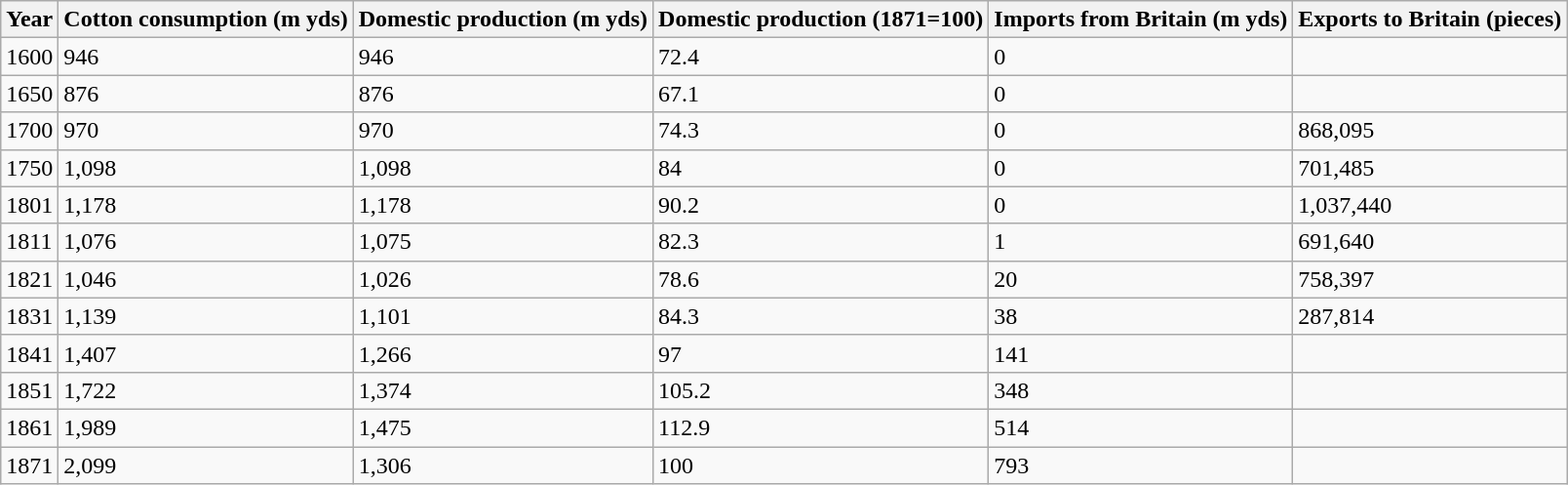<table class="wikitable">
<tr>
<th><strong>Year</strong></th>
<th><strong>Cotton consumption (m yds)</strong></th>
<th><strong>Domestic production (m yds)</strong></th>
<th><strong>Domestic production (1871=100)</strong></th>
<th><strong>Imports from Britain (m yds)</strong></th>
<th>Exports to Britain (pieces)</th>
</tr>
<tr>
<td>1600</td>
<td>946</td>
<td>946</td>
<td>72.4</td>
<td>0</td>
<td></td>
</tr>
<tr>
<td>1650</td>
<td>876</td>
<td>876</td>
<td>67.1</td>
<td>0</td>
<td></td>
</tr>
<tr>
<td>1700</td>
<td>970</td>
<td>970</td>
<td>74.3</td>
<td>0</td>
<td>868,095</td>
</tr>
<tr>
<td>1750</td>
<td>1,098</td>
<td>1,098</td>
<td>84</td>
<td>0</td>
<td>701,485</td>
</tr>
<tr>
<td>1801</td>
<td>1,178</td>
<td>1,178</td>
<td>90.2</td>
<td>0</td>
<td>1,037,440</td>
</tr>
<tr>
<td>1811</td>
<td>1,076</td>
<td>1,075</td>
<td>82.3</td>
<td>1</td>
<td>691,640</td>
</tr>
<tr>
<td>1821</td>
<td>1,046</td>
<td>1,026</td>
<td>78.6</td>
<td>20</td>
<td>758,397</td>
</tr>
<tr>
<td>1831</td>
<td>1,139</td>
<td>1,101</td>
<td>84.3</td>
<td>38</td>
<td>287,814</td>
</tr>
<tr>
<td>1841</td>
<td>1,407</td>
<td>1,266</td>
<td>97</td>
<td>141</td>
<td></td>
</tr>
<tr>
<td>1851</td>
<td>1,722</td>
<td>1,374</td>
<td>105.2</td>
<td>348</td>
<td></td>
</tr>
<tr>
<td>1861</td>
<td>1,989</td>
<td>1,475</td>
<td>112.9</td>
<td>514</td>
<td></td>
</tr>
<tr>
<td>1871</td>
<td>2,099</td>
<td>1,306</td>
<td>100</td>
<td>793</td>
<td></td>
</tr>
</table>
